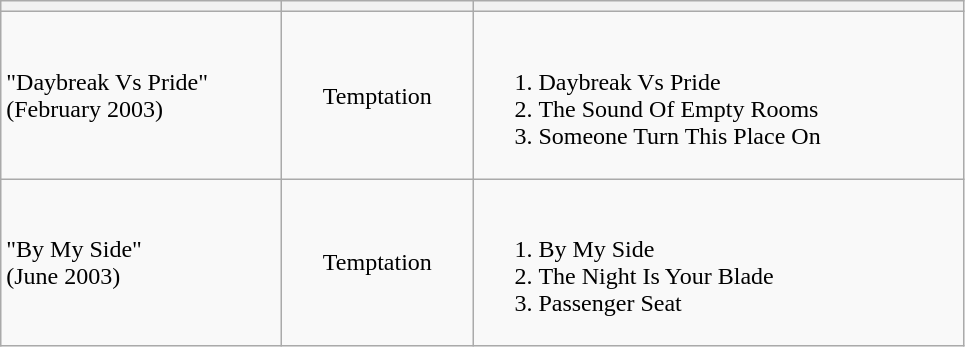<table class="wikitable">
<tr>
<th width="180"></th>
<th width="120"></th>
<th width="320"></th>
</tr>
<tr>
<td>"Daybreak Vs Pride"<br>(February 2003)</td>
<td style="text-align:center">Temptation</td>
<td><br><ol><li>Daybreak Vs Pride</li><li>The Sound Of Empty Rooms</li><li>Someone Turn This Place On</li></ol></td>
</tr>
<tr>
<td>"By My Side"<br>(June 2003)</td>
<td style="text-align:center">Temptation</td>
<td><br><ol><li>By My Side</li><li>The Night Is Your Blade</li><li>Passenger Seat</li></ol></td>
</tr>
</table>
